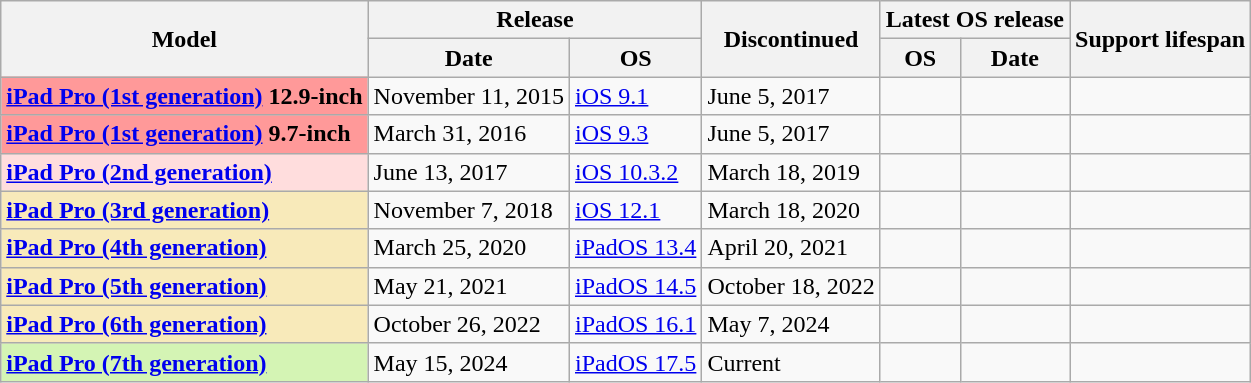<table class="wikitable sortable sticky-header-multi">
<tr>
<th scope="col" rowspan="2">Model</th>
<th scope="colgroup" colspan="2">Release</th>
<th scope="col" rowspan="2">Discontinued</th>
<th scope="colgroup" colspan="2">Latest OS release</th>
<th scope="col" rowspan="2">Support lifespan</th>
</tr>
<tr>
<th scope="col">Date</th>
<th scope="col">OS</th>
<th scope="col">OS</th>
<th scope="col">Date</th>
</tr>
<tr>
<th scope="row" style="background:#ff9999;text-align: left;"><a href='#'>iPad Pro (1st generation)</a> 12.9-inch</th>
<td>November 11, 2015</td>
<td><a href='#'>iOS 9.1</a></td>
<td>June 5, 2017</td>
<td></td>
<td></td>
<td></td>
</tr>
<tr>
<th scope="row" style="background:#ff9999;text-align: left;"><a href='#'>iPad Pro (1st generation)</a> 9.7-inch</th>
<td>March 31, 2016</td>
<td><a href='#'>iOS 9.3</a></td>
<td>June 5, 2017</td>
<td></td>
<td></td>
<td></td>
</tr>
<tr>
<th scope="row" style="background:#ffdddd;text-align: left;"><a href='#'>iPad Pro (2nd generation)</a></th>
<td>June 13, 2017</td>
<td><a href='#'>iOS 10.3.2</a></td>
<td>March 18, 2019</td>
<td></td>
<td></td>
<td></td>
</tr>
<tr>
<th scope="row" style="background:#f8eaba;text-align: left;"><a href='#'>iPad Pro (3rd generation)</a></th>
<td>November 7, 2018</td>
<td><a href='#'>iOS 12.1</a></td>
<td>March 18, 2020</td>
<td></td>
<td></td>
<td></td>
</tr>
<tr>
<th scope="row" style="background:#f8eaba;text-align: left;"><a href='#'>iPad Pro (4th generation)</a></th>
<td>March 25, 2020</td>
<td><a href='#'>iPadOS 13.4</a></td>
<td>April 20, 2021</td>
<td></td>
<td></td>
<td></td>
</tr>
<tr>
<th scope="row" style="background:#f8eaba;text-align: left;"><a href='#'>iPad Pro (5th generation)</a></th>
<td>May 21, 2021</td>
<td><a href='#'>iPadOS 14.5</a></td>
<td>October 18, 2022</td>
<td></td>
<td></td>
<td></td>
</tr>
<tr>
<th scope="row" style="background:#f8eaba;text-align: left;"><a href='#'>iPad Pro (6th generation)</a></th>
<td>October 26, 2022</td>
<td><a href='#'>iPadOS 16.1</a></td>
<td>May 7, 2024</td>
<td></td>
<td></td>
<td></td>
</tr>
<tr>
<th scope="row" style="background:#d4f4b4;text-align: left;"><a href='#'>iPad Pro (7th generation)</a></th>
<td>May 15, 2024</td>
<td><a href='#'>iPadOS 17.5</a></td>
<td>Current</td>
<td></td>
<td></td>
<td></td>
</tr>
</table>
